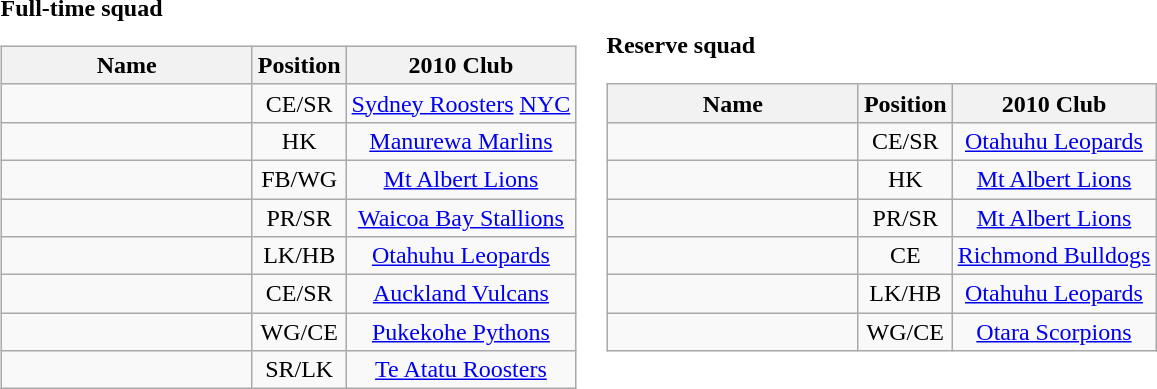<table>
<tr>
<td><br><strong>Full-time squad</strong><table class="wikitable sortable" style="text-align: center;">
<tr>
<th style="width:10em">Name</th>
<th>Position</th>
<th>2010 Club</th>
</tr>
<tr>
<td align=left></td>
<td>CE/SR</td>
<td><a href='#'>Sydney Roosters</a> <a href='#'>NYC</a></td>
</tr>
<tr>
<td align=left></td>
<td>HK</td>
<td><a href='#'>Manurewa Marlins</a></td>
</tr>
<tr>
<td align=left></td>
<td>FB/WG</td>
<td><a href='#'>Mt Albert Lions</a></td>
</tr>
<tr>
<td align=left></td>
<td>PR/SR</td>
<td><a href='#'>Waicoa Bay Stallions</a></td>
</tr>
<tr>
<td align=left></td>
<td>LK/HB</td>
<td><a href='#'>Otahuhu Leopards</a></td>
</tr>
<tr>
<td align=left></td>
<td>CE/SR</td>
<td><a href='#'>Auckland Vulcans</a></td>
</tr>
<tr>
<td align=left></td>
<td>WG/CE</td>
<td><a href='#'>Pukekohe Pythons</a></td>
</tr>
<tr>
<td align=left></td>
<td>SR/LK</td>
<td><a href='#'>Te Atatu Roosters</a></td>
</tr>
</table>
</td>
<td><br><strong>Reserve squad</strong><table class="wikitable sortable" style="text-align: center;">
<tr>
<th style="width:10em">Name</th>
<th>Position</th>
<th>2010 Club</th>
</tr>
<tr>
<td align=left></td>
<td>CE/SR</td>
<td><a href='#'>Otahuhu Leopards</a></td>
</tr>
<tr>
<td align=left></td>
<td>HK</td>
<td><a href='#'>Mt Albert Lions</a></td>
</tr>
<tr>
<td align=left></td>
<td>PR/SR</td>
<td><a href='#'>Mt Albert Lions</a></td>
</tr>
<tr>
<td align=left></td>
<td>CE</td>
<td><a href='#'>Richmond Bulldogs</a></td>
</tr>
<tr>
<td align=left></td>
<td>LK/HB</td>
<td><a href='#'>Otahuhu Leopards</a></td>
</tr>
<tr>
<td align=left></td>
<td>WG/CE</td>
<td><a href='#'>Otara Scorpions</a></td>
</tr>
</table>
</td>
</tr>
</table>
